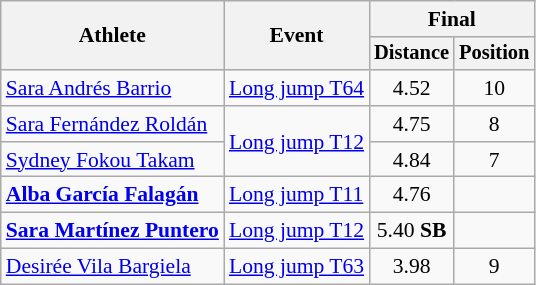<table class=wikitable style="font-size:90%">
<tr>
<th rowspan="2">Athlete</th>
<th rowspan="2">Event</th>
<th colspan="2">Final</th>
</tr>
<tr style="font-size:95%">
<th>Distance</th>
<th>Position</th>
</tr>
<tr align=center>
<td align=left><a href='#'>Sara Andrés Barrio</a></td>
<td align=left><a href='#'>Long jump T64</a></td>
<td>4.52</td>
<td>10</td>
</tr>
<tr align=center>
<td align=left><a href='#'>Sara Fernández Roldán</a></td>
<td align=left rowspan=2><a href='#'>Long jump T12</a></td>
<td>4.75</td>
<td>8</td>
</tr>
<tr align=center>
<td align=left><a href='#'>Sydney Fokou Takam</a></td>
<td>4.84</td>
<td>7</td>
</tr>
<tr align=center>
<td align=left><strong><a href='#'>Alba García Falagán</a></strong></td>
<td align=left><a href='#'>Long jump T11</a></td>
<td>4.76</td>
<td></td>
</tr>
<tr align=center>
<td align=left><strong><a href='#'>Sara Martínez Puntero</a></strong></td>
<td align=left><a href='#'>Long jump T12</a></td>
<td>5.40 <strong>SB</strong></td>
<td></td>
</tr>
<tr align=center>
<td align=left><a href='#'>Desirée Vila Bargiela</a></td>
<td align=left><a href='#'>Long jump T63</a></td>
<td>3.98</td>
<td>9</td>
</tr>
</table>
